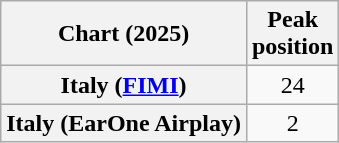<table class="wikitable sortable plainrowheaders" style="text-align:center;">
<tr>
<th scope="col">Chart (2025)</th>
<th scope="col">Peak<br>position</th>
</tr>
<tr>
<th scope="row">Italy (<a href='#'>FIMI</a>)</th>
<td>24</td>
</tr>
<tr>
<th scope="row">Italy (EarOne Airplay)</th>
<td>2</td>
</tr>
</table>
